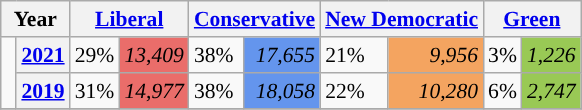<table class="wikitable" style="float:right; width:400; font-size:90%; margin-left:1em;">
<tr>
<th colspan="2" scope="col">Year</th>
<th colspan="2" scope="col"><a href='#'>Liberal</a></th>
<th colspan="2" scope="col"><a href='#'>Conservative</a></th>
<th colspan="2" scope="col"><a href='#'>New Democratic</a></th>
<th colspan="2" scope="col"><a href='#'>Green</a></th>
</tr>
<tr>
<td rowspan="2" style="width: 0.25em; background-color: "></td>
<th><a href='#'>2021</a></th>
<td>29%</td>
<td style="text-align:right; background:#EA6D6A;"><em>13,409</em></td>
<td>38%</td>
<td style="text-align:right; background:#6495ED;"><em>17,655</em></td>
<td>21%</td>
<td style="text-align:right; background:#F4A460;"><em>9,956</em></td>
<td>3%</td>
<td style="text-align:right; background:#99C955;"><em>1,226</em></td>
</tr>
<tr>
<th><a href='#'>2019</a></th>
<td>31%</td>
<td style="text-align:right; background:#EA6D6A;"><em>14,977</em></td>
<td>38%</td>
<td style="text-align:right; background:#6495ED;"><em>18,058</em></td>
<td>22%</td>
<td style="text-align:right; background:#F4A460;"><em>10,280</em></td>
<td>6%</td>
<td style="text-align:right; background:#99C955;"><em>2,747</em></td>
</tr>
<tr>
</tr>
</table>
